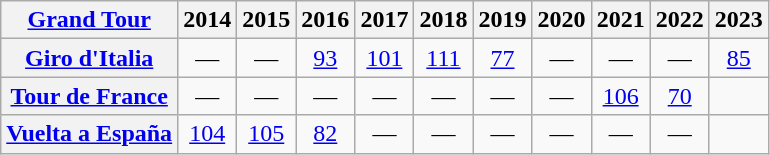<table class="wikitable plainrowheaders">
<tr>
<th scope="col"><a href='#'>Grand Tour</a></th>
<th scope="col">2014</th>
<th scope="col">2015</th>
<th scope="col">2016</th>
<th scope="col">2017</th>
<th scope="col">2018</th>
<th scope="col">2019</th>
<th scope="col">2020</th>
<th scope="col">2021</th>
<th scope="col">2022</th>
<th scope="col">2023</th>
</tr>
<tr style="text-align:center;">
<th scope="row"> <a href='#'>Giro d'Italia</a></th>
<td>—</td>
<td>—</td>
<td><a href='#'>93</a></td>
<td><a href='#'>101</a></td>
<td><a href='#'>111</a></td>
<td><a href='#'>77</a></td>
<td>—</td>
<td>—</td>
<td>—</td>
<td><a href='#'>85</a></td>
</tr>
<tr style="text-align:center;">
<th scope="row"> <a href='#'>Tour de France</a></th>
<td>—</td>
<td>—</td>
<td>—</td>
<td>—</td>
<td>—</td>
<td>—</td>
<td>—</td>
<td><a href='#'>106</a></td>
<td><a href='#'>70</a></td>
<td></td>
</tr>
<tr style="text-align:center;">
<th scope="row"> <a href='#'>Vuelta a España</a></th>
<td><a href='#'>104</a></td>
<td><a href='#'>105</a></td>
<td><a href='#'>82</a></td>
<td>—</td>
<td>—</td>
<td>—</td>
<td>—</td>
<td>—</td>
<td>—</td>
<td></td>
</tr>
</table>
